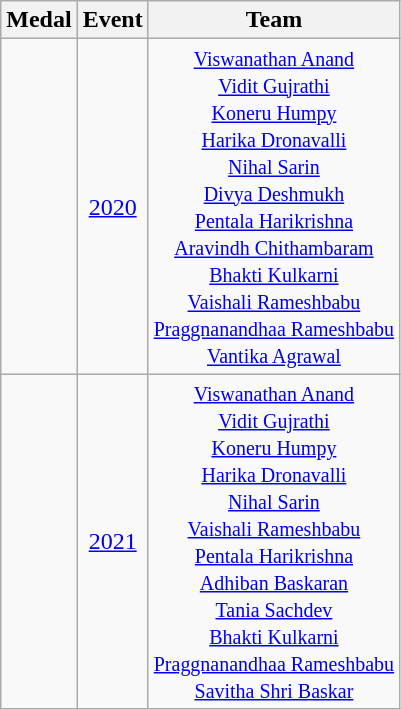<table class="wikitable sortable" style="text-align:center">
<tr>
<th>Medal</th>
<th>Event</th>
<th>Team</th>
</tr>
<tr>
<td></td>
<td><a href='#'>2020</a></td>
<td><small><a href='#'>Viswanathan Anand</a><br><a href='#'>Vidit Gujrathi</a><br><a href='#'>Koneru Humpy</a><br><a href='#'>Harika Dronavalli</a><br><a href='#'>Nihal Sarin</a><br><a href='#'>Divya Deshmukh</a><br><a href='#'>Pentala Harikrishna</a><br><a href='#'>Aravindh Chithambaram</a><br><a href='#'>Bhakti Kulkarni</a><br><a href='#'>Vaishali Rameshbabu</a><br><a href='#'>Praggnanandhaa Rameshbabu</a><br><a href='#'>Vantika Agrawal</a></small></td>
</tr>
<tr>
<td></td>
<td><a href='#'>2021</a></td>
<td><small><a href='#'>Viswanathan Anand</a><br><a href='#'>Vidit Gujrathi</a><br><a href='#'>Koneru Humpy</a><br><a href='#'>Harika Dronavalli</a><br><a href='#'>Nihal Sarin</a><br><a href='#'>Vaishali Rameshbabu</a><br><a href='#'>Pentala Harikrishna</a><br><a href='#'>Adhiban Baskaran</a><br><a href='#'>Tania Sachdev</a><br><a href='#'>Bhakti Kulkarni</a><br><a href='#'>Praggnanandhaa Rameshbabu</a><br><a href='#'>Savitha Shri Baskar</a></small></td>
</tr>
</table>
